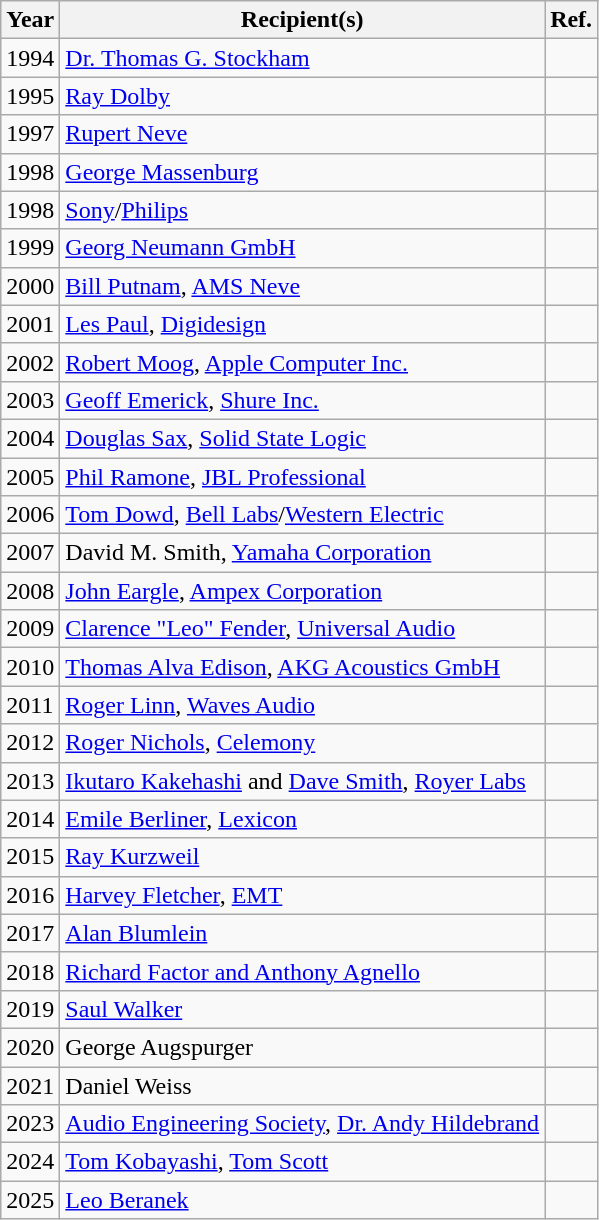<table class="wikitable sortable">
<tr>
<th>Year</th>
<th>Recipient(s)</th>
<th class="unsortable">Ref.</th>
</tr>
<tr>
<td>1994</td>
<td><a href='#'>Dr. Thomas G. Stockham</a></td>
<td></td>
</tr>
<tr>
<td>1995</td>
<td><a href='#'>Ray Dolby</a></td>
<td></td>
</tr>
<tr>
<td>1997</td>
<td><a href='#'>Rupert Neve</a></td>
<td></td>
</tr>
<tr>
<td>1998</td>
<td><a href='#'>George Massenburg</a></td>
<td></td>
</tr>
<tr>
<td>1998</td>
<td><a href='#'>Sony</a>/<a href='#'>Philips</a></td>
<td></td>
</tr>
<tr>
<td>1999</td>
<td><a href='#'>Georg Neumann GmbH</a></td>
<td></td>
</tr>
<tr>
<td>2000</td>
<td><a href='#'>Bill Putnam</a>, <a href='#'>AMS Neve</a></td>
<td></td>
</tr>
<tr>
<td>2001</td>
<td><a href='#'>Les Paul</a>, <a href='#'>Digidesign</a></td>
<td></td>
</tr>
<tr>
<td>2002</td>
<td><a href='#'>Robert Moog</a>, <a href='#'>Apple Computer Inc.</a></td>
<td></td>
</tr>
<tr>
<td>2003</td>
<td><a href='#'>Geoff Emerick</a>, <a href='#'>Shure Inc.</a></td>
<td></td>
</tr>
<tr>
<td>2004</td>
<td><a href='#'>Douglas Sax</a>, <a href='#'>Solid State Logic</a></td>
<td></td>
</tr>
<tr>
<td>2005</td>
<td><a href='#'>Phil Ramone</a>, <a href='#'>JBL Professional</a></td>
<td></td>
</tr>
<tr>
<td>2006</td>
<td><a href='#'>Tom Dowd</a>, <a href='#'>Bell Labs</a>/<a href='#'>Western Electric</a></td>
<td></td>
</tr>
<tr>
<td>2007</td>
<td>David M. Smith, <a href='#'>Yamaha Corporation</a></td>
<td></td>
</tr>
<tr>
<td>2008</td>
<td><a href='#'>John Eargle</a>, <a href='#'>Ampex Corporation</a></td>
<td></td>
</tr>
<tr>
<td>2009</td>
<td><a href='#'>Clarence "Leo" Fender</a>, <a href='#'>Universal Audio</a></td>
<td></td>
</tr>
<tr>
<td>2010</td>
<td><a href='#'>Thomas Alva Edison</a>, <a href='#'>AKG Acoustics GmbH</a></td>
<td></td>
</tr>
<tr>
<td>2011</td>
<td><a href='#'>Roger Linn</a>, <a href='#'>Waves Audio</a></td>
<td></td>
</tr>
<tr>
<td>2012</td>
<td><a href='#'>Roger Nichols</a>, <a href='#'>Celemony</a></td>
<td></td>
</tr>
<tr>
<td>2013</td>
<td><a href='#'>Ikutaro Kakehashi</a> and <a href='#'>Dave Smith</a>, <a href='#'>Royer Labs</a></td>
<td></td>
</tr>
<tr>
<td>2014</td>
<td><a href='#'>Emile Berliner</a>, <a href='#'>Lexicon</a></td>
<td></td>
</tr>
<tr>
<td>2015</td>
<td><a href='#'>Ray Kurzweil</a></td>
<td></td>
</tr>
<tr>
<td>2016</td>
<td><a href='#'>Harvey Fletcher</a>, <a href='#'>EMT</a></td>
<td></td>
</tr>
<tr>
<td>2017</td>
<td><a href='#'>Alan Blumlein</a></td>
<td></td>
</tr>
<tr>
<td>2018</td>
<td><a href='#'>Richard Factor and Anthony Agnello</a></td>
<td></td>
</tr>
<tr>
<td>2019</td>
<td><a href='#'>Saul Walker</a></td>
<td></td>
</tr>
<tr>
<td>2020</td>
<td>George Augspurger</td>
<td></td>
</tr>
<tr>
<td>2021</td>
<td>Daniel Weiss</td>
<td></td>
</tr>
<tr>
<td>2023</td>
<td><a href='#'>Audio Engineering Society</a>, <a href='#'>Dr. Andy Hildebrand</a></td>
<td></td>
</tr>
<tr>
<td>2024</td>
<td><a href='#'>Tom Kobayashi</a>, <a href='#'>Tom Scott</a></td>
<td></td>
</tr>
<tr>
<td>2025</td>
<td><a href='#'>Leo Beranek</a></td>
<td></td>
</tr>
</table>
